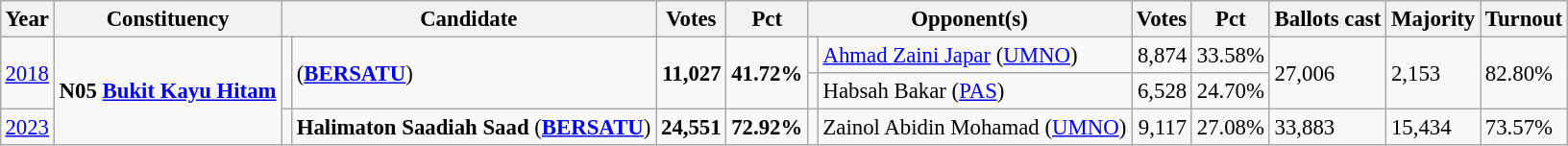<table class="wikitable" style="margin:0.5em ; font-size:95%">
<tr>
<th>Year</th>
<th>Constituency</th>
<th colspan=2>Candidate</th>
<th>Votes</th>
<th>Pct</th>
<th colspan=2>Opponent(s)</th>
<th>Votes</th>
<th>Pct</th>
<th>Ballots cast</th>
<th>Majority</th>
<th>Turnout</th>
</tr>
<tr>
<td rowspan=2><a href='#'>2018</a></td>
<td rowspan=3><strong>N05 <a href='#'>Bukit Kayu Hitam</a></strong></td>
<td rowspan=2 ></td>
<td rowspan=2> (<a href='#'><strong>BERSATU</strong></a>)</td>
<td rowspan=2 align="right"><strong>11,027</strong></td>
<td rowspan=2><strong>41.72%</strong></td>
<td></td>
<td><a href='#'>Ahmad Zaini Japar</a> (<a href='#'>UMNO</a>)</td>
<td align="right">8,874</td>
<td>33.58%</td>
<td rowspan=2>27,006</td>
<td rowspan=2>2,153</td>
<td rowspan=2>82.80%</td>
</tr>
<tr>
<td></td>
<td>Habsah Bakar (<a href='#'>PAS</a>)</td>
<td align="right">6,528</td>
<td>24.70%</td>
</tr>
<tr>
<td><a href='#'>2023</a></td>
<td bgcolor=></td>
<td><strong>Halimaton Saadiah Saad</strong> (<a href='#'><strong>BERSATU</strong></a>)</td>
<td align="right"><strong>24,551</strong></td>
<td><strong>72.92%</strong></td>
<td></td>
<td>Zainol Abidin Mohamad (<a href='#'>UMNO</a>)</td>
<td align="right">9,117</td>
<td>27.08%</td>
<td>33,883</td>
<td>15,434</td>
<td>73.57%</td>
</tr>
</table>
